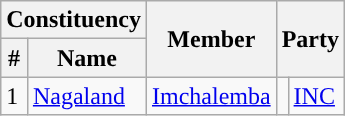<table class="wikitable">
<tr>
<th colspan="2">Constituency</th>
<th rowspan="2">Member</th>
<th colspan="2" rowspan="2">Party</th>
</tr>
<tr>
<th>#</th>
<th>Name</th>
</tr>
<tr>
<td>1</td>
<td><a href='#'>Nagaland</a></td>
<td><a href='#'>Imchalemba</a></td>
<td style="background-color: "></td>
<td><a href='#'>INC</a></td>
</tr>
</table>
